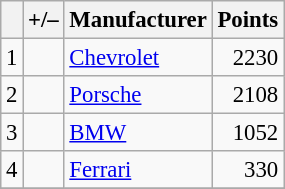<table class="wikitable" style="font-size: 95%;">
<tr>
<th scope="col"></th>
<th scope="col">+/–</th>
<th scope="col">Manufacturer</th>
<th scope="col">Points</th>
</tr>
<tr>
<td align=center>1</td>
<td align="left"></td>
<td> <a href='#'>Chevrolet</a></td>
<td align=right>2230</td>
</tr>
<tr>
<td align=center>2</td>
<td align="left"></td>
<td> <a href='#'>Porsche</a></td>
<td align=right>2108</td>
</tr>
<tr>
<td align=center>3</td>
<td align="left"></td>
<td> <a href='#'>BMW</a></td>
<td align=right>1052</td>
</tr>
<tr>
<td align=center>4</td>
<td align="left"></td>
<td> <a href='#'>Ferrari</a></td>
<td align=right>330</td>
</tr>
<tr>
</tr>
</table>
